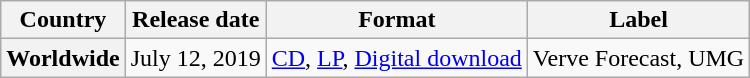<table class="wikitable plainrowheaders">
<tr>
<th>Country</th>
<th>Release date</th>
<th>Format</th>
<th>Label</th>
</tr>
<tr>
<th scope="row">Worldwide</th>
<td>July 12, 2019</td>
<td><a href='#'>CD</a>, <a href='#'>LP</a>, <a href='#'>Digital download</a></td>
<td>Verve Forecast, UMG</td>
</tr>
</table>
